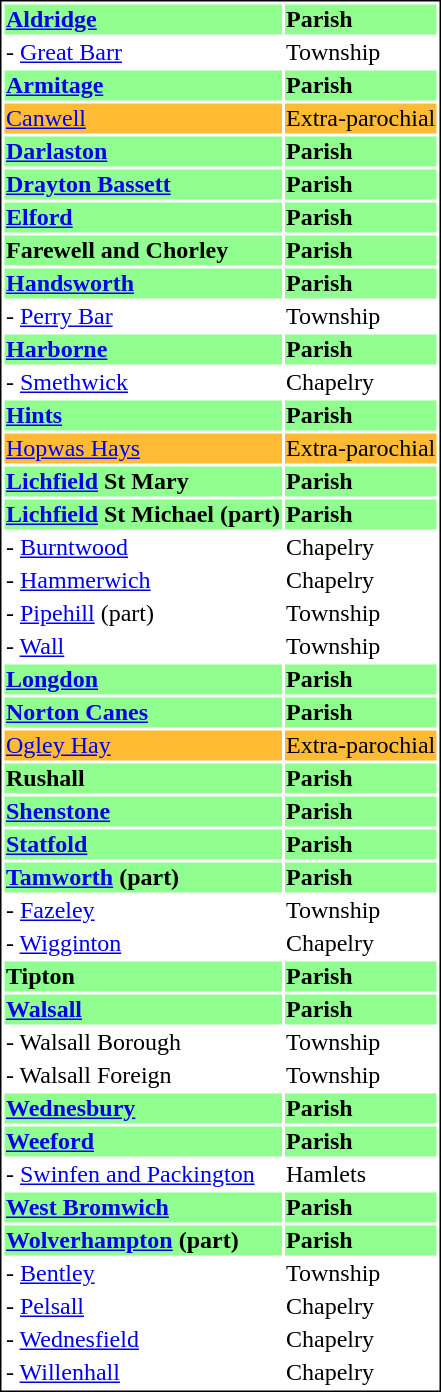<table style="border-spacing: 2px; border: 1px solid black;">
<tr style="background: #90FF90;font-weight: bold;font-weight: bold">
<td><a href='#'>Aldridge</a></td>
<td>Parish</td>
</tr>
<tr>
<td>- <a href='#'>Great Barr</a></td>
<td>Township</td>
</tr>
<tr style="background: #90FF90;font-weight: bold">
<td><a href='#'>Armitage</a></td>
<td>Parish</td>
</tr>
<tr style="background: #FFBB33">
<td><a href='#'>Canwell</a></td>
<td>Extra-parochial</td>
</tr>
<tr style="background: #90FF90;font-weight: bold">
<td><a href='#'>Darlaston</a></td>
<td>Parish</td>
</tr>
<tr style="background: #90FF90;font-weight: bold">
<td><a href='#'>Drayton Bassett</a></td>
<td>Parish</td>
</tr>
<tr style="background: #90FF90;font-weight: bold">
<td><a href='#'>Elford</a></td>
<td>Parish</td>
</tr>
<tr style="background: #90FF90;font-weight: bold">
<td>Farewell and Chorley</td>
<td>Parish</td>
</tr>
<tr style="background: #90FF90;font-weight: bold">
<td><a href='#'>Handsworth</a></td>
<td>Parish</td>
</tr>
<tr>
<td>- <a href='#'>Perry Bar</a></td>
<td>Township</td>
</tr>
<tr style="background: #90FF90;font-weight: bold">
<td><a href='#'>Harborne</a></td>
<td>Parish</td>
</tr>
<tr>
<td>- <a href='#'>Smethwick</a></td>
<td>Chapelry</td>
</tr>
<tr style="background: #90FF90;font-weight: bold">
<td><a href='#'>Hints</a></td>
<td>Parish</td>
</tr>
<tr style="background: #FFBB33">
<td><a href='#'>Hopwas Hays</a></td>
<td>Extra-parochial</td>
</tr>
<tr style="background: #90FF90;font-weight: bold">
<td><a href='#'>Lichfield</a> St Mary</td>
<td>Parish</td>
</tr>
<tr style="background: #90FF90;font-weight: bold">
<td><a href='#'>Lichfield</a> St Michael (part)</td>
<td>Parish</td>
</tr>
<tr>
<td>- <a href='#'>Burntwood</a></td>
<td>Chapelry</td>
</tr>
<tr>
<td>- <a href='#'>Hammerwich</a></td>
<td>Chapelry</td>
</tr>
<tr>
<td>- <a href='#'>Pipehill</a> (part)</td>
<td>Township</td>
</tr>
<tr>
<td>- <a href='#'>Wall</a></td>
<td>Township</td>
</tr>
<tr style="background: #90FF90;font-weight: bold">
<td><a href='#'>Longdon</a></td>
<td>Parish</td>
</tr>
<tr style="background: #90FF90;font-weight: bold">
<td><a href='#'>Norton Canes</a></td>
<td>Parish</td>
</tr>
<tr style="background: #FFBB33">
<td><a href='#'>Ogley Hay</a></td>
<td>Extra-parochial</td>
</tr>
<tr style="background: #90FF90;font-weight: bold">
<td>Rushall</td>
<td>Parish</td>
</tr>
<tr style="background: #90FF90;font-weight: bold">
<td><a href='#'>Shenstone</a></td>
<td>Parish</td>
</tr>
<tr style="background: #90FF90;font-weight: bold">
<td><a href='#'>Statfold</a></td>
<td>Parish</td>
</tr>
<tr style="background: #90FF90;font-weight: bold">
<td><a href='#'>Tamworth</a> (part)</td>
<td>Parish</td>
</tr>
<tr>
<td>- <a href='#'>Fazeley</a></td>
<td>Township</td>
</tr>
<tr>
<td>- <a href='#'>Wigginton</a></td>
<td>Chapelry</td>
</tr>
<tr style="background: #90FF90;font-weight: bold">
<td>Tipton</td>
<td>Parish</td>
</tr>
<tr style="background: #90FF90;font-weight: bold">
<td><a href='#'>Walsall</a></td>
<td>Parish</td>
</tr>
<tr>
<td>- Walsall Borough</td>
<td>Township</td>
</tr>
<tr>
<td>- Walsall Foreign</td>
<td>Township</td>
</tr>
<tr style="background: #90FF90;font-weight: bold">
<td><a href='#'>Wednesbury</a></td>
<td>Parish</td>
</tr>
<tr style="background: #90FF90;font-weight: bold">
<td><a href='#'>Weeford</a></td>
<td>Parish</td>
</tr>
<tr>
<td>- <a href='#'>Swinfen and Packington</a></td>
<td>Hamlets</td>
</tr>
<tr style="background: #90FF90;font-weight: bold">
<td><a href='#'>West Bromwich</a></td>
<td>Parish</td>
</tr>
<tr style="background: #90FF90;font-weight: bold">
<td><a href='#'>Wolverhampton</a> (part)</td>
<td>Parish</td>
</tr>
<tr>
<td>- <a href='#'>Bentley</a></td>
<td>Township</td>
</tr>
<tr>
<td>- <a href='#'>Pelsall</a></td>
<td>Chapelry</td>
</tr>
<tr>
<td>- <a href='#'>Wednesfield</a></td>
<td>Chapelry</td>
</tr>
<tr>
<td>- <a href='#'>Willenhall</a></td>
<td>Chapelry</td>
</tr>
</table>
